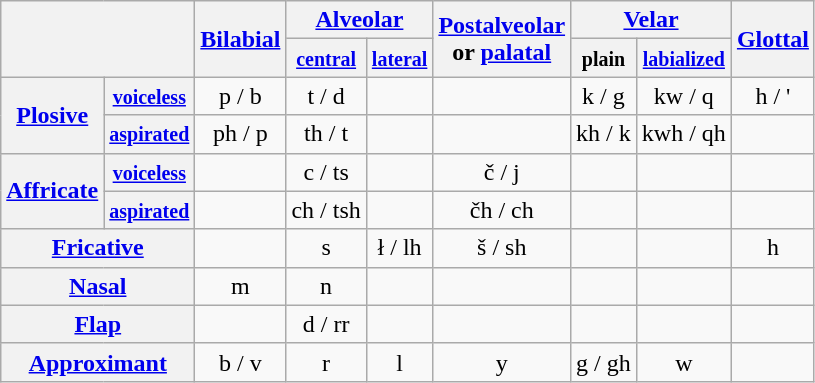<table class="wikitable" style="text-align:center;">
<tr>
<th colspan="2" rowspan="2"></th>
<th rowspan="2"><a href='#'>Bilabial</a></th>
<th colspan="2"><a href='#'>Alveolar</a></th>
<th rowspan="2"><a href='#'>Postalveolar</a><br>or <a href='#'>palatal</a></th>
<th colspan="2"><a href='#'>Velar</a></th>
<th rowspan="2"><a href='#'>Glottal</a></th>
</tr>
<tr>
<th><small><a href='#'>central</a></small></th>
<th><small><a href='#'>lateral</a></small></th>
<th><small>plain</small></th>
<th><small><a href='#'>labialized</a></small></th>
</tr>
<tr>
<th rowspan="2"><a href='#'>Plosive</a></th>
<th><small><a href='#'>voiceless</a></small></th>
<td>p / b </td>
<td>t / d </td>
<td></td>
<td></td>
<td>k / g </td>
<td>kw / q </td>
<td>h / ' </td>
</tr>
<tr>
<th><small><a href='#'>aspirated</a></small></th>
<td>ph / p </td>
<td>th / t </td>
<td></td>
<td></td>
<td>kh / k </td>
<td>kwh / qh </td>
<td></td>
</tr>
<tr>
<th rowspan="2"><a href='#'>Affricate</a></th>
<th><small><a href='#'>voiceless</a></small></th>
<td></td>
<td>c / ts </td>
<td></td>
<td>č / j </td>
<td></td>
<td></td>
<td></td>
</tr>
<tr>
<th><small><a href='#'>aspirated</a></small></th>
<td></td>
<td>ch / tsh </td>
<td></td>
<td>čh / ch </td>
<td></td>
<td></td>
<td></td>
</tr>
<tr>
<th colspan="2"><a href='#'>Fricative</a></th>
<td></td>
<td>s </td>
<td>ł / lh </td>
<td>š / sh </td>
<td></td>
<td></td>
<td>h </td>
</tr>
<tr>
<th colspan="2"><a href='#'>Nasal</a></th>
<td>m </td>
<td>n </td>
<td></td>
<td></td>
<td></td>
<td></td>
<td></td>
</tr>
<tr>
<th colspan="2"><a href='#'>Flap</a></th>
<td></td>
<td>d / rr </td>
<td></td>
<td></td>
<td></td>
<td></td>
<td></td>
</tr>
<tr>
<th colspan="2"><a href='#'>Approximant</a></th>
<td>b / v </td>
<td>r </td>
<td>l </td>
<td>y </td>
<td>g / gh </td>
<td>w </td>
<td></td>
</tr>
</table>
